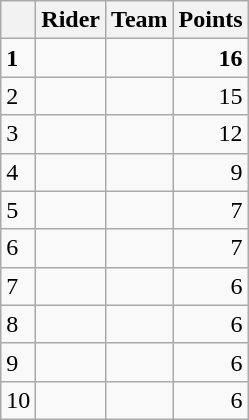<table class="wikitable">
<tr>
<th></th>
<th>Rider</th>
<th>Team</th>
<th>Points</th>
</tr>
<tr>
<td><strong>1</strong></td>
<td></td>
<td><strong></strong></td>
<td align="right"><strong>16</strong></td>
</tr>
<tr>
<td>2</td>
<td> </td>
<td></td>
<td align="right">15</td>
</tr>
<tr>
<td>3</td>
<td></td>
<td></td>
<td align="right">12</td>
</tr>
<tr>
<td>4</td>
<td></td>
<td></td>
<td align="right">9</td>
</tr>
<tr>
<td>5</td>
<td></td>
<td></td>
<td align=right>7</td>
</tr>
<tr>
<td>6</td>
<td></td>
<td></td>
<td align=right>7</td>
</tr>
<tr>
<td>7</td>
<td></td>
<td></td>
<td align=right>6</td>
</tr>
<tr>
<td>8</td>
<td></td>
<td></td>
<td align="right">6</td>
</tr>
<tr>
<td>9</td>
<td></td>
<td></td>
<td align="right">6</td>
</tr>
<tr>
<td>10</td>
<td></td>
<td></td>
<td align="right">6</td>
</tr>
</table>
